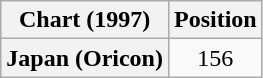<table class="wikitable plainrowheaders" style="text-align:center">
<tr>
<th>Chart (1997)</th>
<th>Position</th>
</tr>
<tr>
<th scope="row">Japan (Oricon)</th>
<td>156</td>
</tr>
</table>
